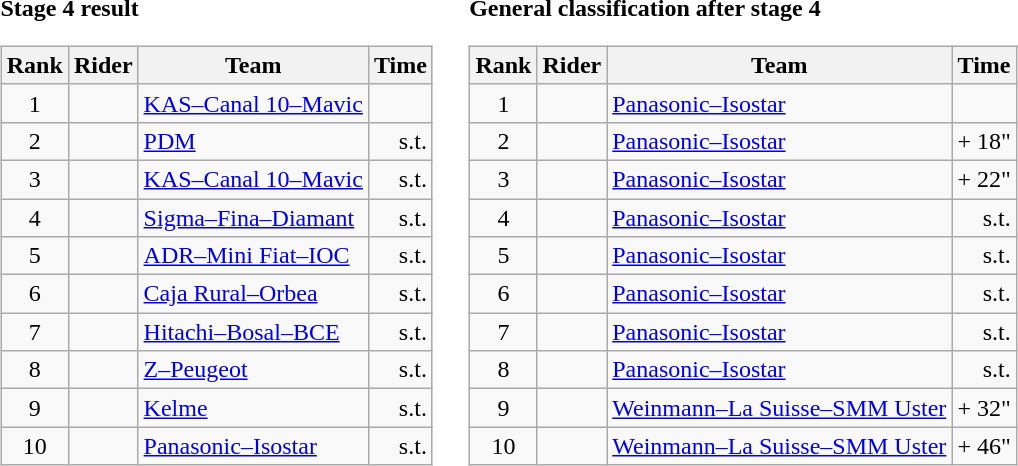<table>
<tr>
<td><strong>Stage 4 result</strong><br><table class="wikitable">
<tr>
<th scope="col">Rank</th>
<th scope="col">Rider</th>
<th scope="col">Team</th>
<th scope="col">Time</th>
</tr>
<tr>
<td style="text-align:center;">1</td>
<td></td>
<td><a href='#'>KAS–Canal 10–Mavic</a></td>
<td style="text-align:right;"></td>
</tr>
<tr>
<td style="text-align:center;">2</td>
<td></td>
<td><a href='#'>PDM</a></td>
<td style="text-align:right;">s.t.</td>
</tr>
<tr>
<td style="text-align:center;">3</td>
<td></td>
<td><a href='#'>KAS–Canal 10–Mavic</a></td>
<td style="text-align:right;">s.t.</td>
</tr>
<tr>
<td style="text-align:center;">4</td>
<td></td>
<td><a href='#'>Sigma–Fina–Diamant</a></td>
<td style="text-align:right;">s.t.</td>
</tr>
<tr>
<td style="text-align:center;">5</td>
<td></td>
<td><a href='#'>ADR–Mini Fiat–IOC</a></td>
<td style="text-align:right;">s.t.</td>
</tr>
<tr>
<td style="text-align:center;">6</td>
<td></td>
<td><a href='#'>Caja Rural–Orbea</a></td>
<td style="text-align:right;">s.t.</td>
</tr>
<tr>
<td style="text-align:center;">7</td>
<td></td>
<td><a href='#'>Hitachi–Bosal–BCE</a></td>
<td style="text-align:right;">s.t.</td>
</tr>
<tr>
<td style="text-align:center;">8</td>
<td></td>
<td><a href='#'>Z–Peugeot</a></td>
<td style="text-align:right;">s.t.</td>
</tr>
<tr>
<td style="text-align:center;">9</td>
<td></td>
<td><a href='#'>Kelme</a></td>
<td style="text-align:right;">s.t.</td>
</tr>
<tr>
<td style="text-align:center;">10</td>
<td></td>
<td><a href='#'>Panasonic–Isostar</a></td>
<td style="text-align:right;">s.t.</td>
</tr>
</table>
</td>
<td></td>
<td><strong>General classification after stage 4</strong><br><table class="wikitable">
<tr>
<th scope="col">Rank</th>
<th scope="col">Rider</th>
<th scope="col">Team</th>
<th scope="col">Time</th>
</tr>
<tr>
<td style="text-align:center;">1</td>
<td> </td>
<td><a href='#'>Panasonic–Isostar</a></td>
<td style="text-align:right;"></td>
</tr>
<tr>
<td style="text-align:center;">2</td>
<td></td>
<td><a href='#'>Panasonic–Isostar</a></td>
<td style="text-align:right;">+ 18"</td>
</tr>
<tr>
<td style="text-align:center;">3</td>
<td></td>
<td><a href='#'>Panasonic–Isostar</a></td>
<td style="text-align:right;">+ 22"</td>
</tr>
<tr>
<td style="text-align:center;">4</td>
<td></td>
<td><a href='#'>Panasonic–Isostar</a></td>
<td style="text-align:right;">s.t.</td>
</tr>
<tr>
<td style="text-align:center;">5</td>
<td></td>
<td><a href='#'>Panasonic–Isostar</a></td>
<td style="text-align:right;">s.t.</td>
</tr>
<tr>
<td style="text-align:center;">6</td>
<td></td>
<td><a href='#'>Panasonic–Isostar</a></td>
<td style="text-align:right;">s.t.</td>
</tr>
<tr>
<td style="text-align:center;">7</td>
<td></td>
<td><a href='#'>Panasonic–Isostar</a></td>
<td style="text-align:right;">s.t.</td>
</tr>
<tr>
<td style="text-align:center;">8</td>
<td></td>
<td><a href='#'>Panasonic–Isostar</a></td>
<td style="text-align:right;">s.t.</td>
</tr>
<tr>
<td style="text-align:center;">9</td>
<td></td>
<td><a href='#'>Weinmann–La Suisse–SMM Uster</a></td>
<td style="text-align:right;">+ 32"</td>
</tr>
<tr>
<td style="text-align:center;">10</td>
<td></td>
<td><a href='#'>Weinmann–La Suisse–SMM Uster</a></td>
<td style="text-align:right;">+ 46"</td>
</tr>
</table>
</td>
</tr>
</table>
